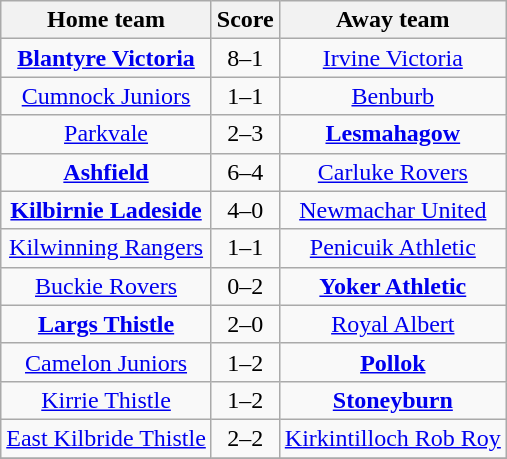<table class="wikitable" style="text-align: center">
<tr>
<th>Home team</th>
<th>Score</th>
<th>Away team</th>
</tr>
<tr>
<td><strong><a href='#'>Blantyre Victoria</a></strong></td>
<td>8–1</td>
<td><a href='#'>Irvine Victoria</a></td>
</tr>
<tr>
<td><a href='#'>Cumnock Juniors</a></td>
<td>1–1</td>
<td><a href='#'>Benburb</a></td>
</tr>
<tr>
<td><a href='#'>Parkvale</a></td>
<td>2–3</td>
<td><strong><a href='#'>Lesmahagow</a></strong></td>
</tr>
<tr>
<td><strong><a href='#'>Ashfield</a></strong></td>
<td>6–4</td>
<td><a href='#'>Carluke Rovers</a></td>
</tr>
<tr>
<td><strong><a href='#'>Kilbirnie Ladeside</a></strong></td>
<td>4–0</td>
<td><a href='#'>Newmachar United</a></td>
</tr>
<tr>
<td><a href='#'>Kilwinning Rangers</a></td>
<td>1–1</td>
<td><a href='#'>Penicuik Athletic</a></td>
</tr>
<tr>
<td><a href='#'>Buckie Rovers</a></td>
<td>0–2</td>
<td><strong><a href='#'>Yoker Athletic</a></strong></td>
</tr>
<tr>
<td><strong><a href='#'>Largs Thistle</a></strong></td>
<td>2–0</td>
<td><a href='#'>Royal Albert</a></td>
</tr>
<tr>
<td><a href='#'>Camelon Juniors</a></td>
<td>1–2</td>
<td><strong><a href='#'>Pollok</a></strong></td>
</tr>
<tr>
<td><a href='#'>Kirrie Thistle</a></td>
<td>1–2</td>
<td><strong><a href='#'>Stoneyburn</a></strong></td>
</tr>
<tr>
<td><a href='#'>East Kilbride Thistle</a></td>
<td>2–2</td>
<td><a href='#'>Kirkintilloch Rob Roy</a></td>
</tr>
<tr>
</tr>
</table>
